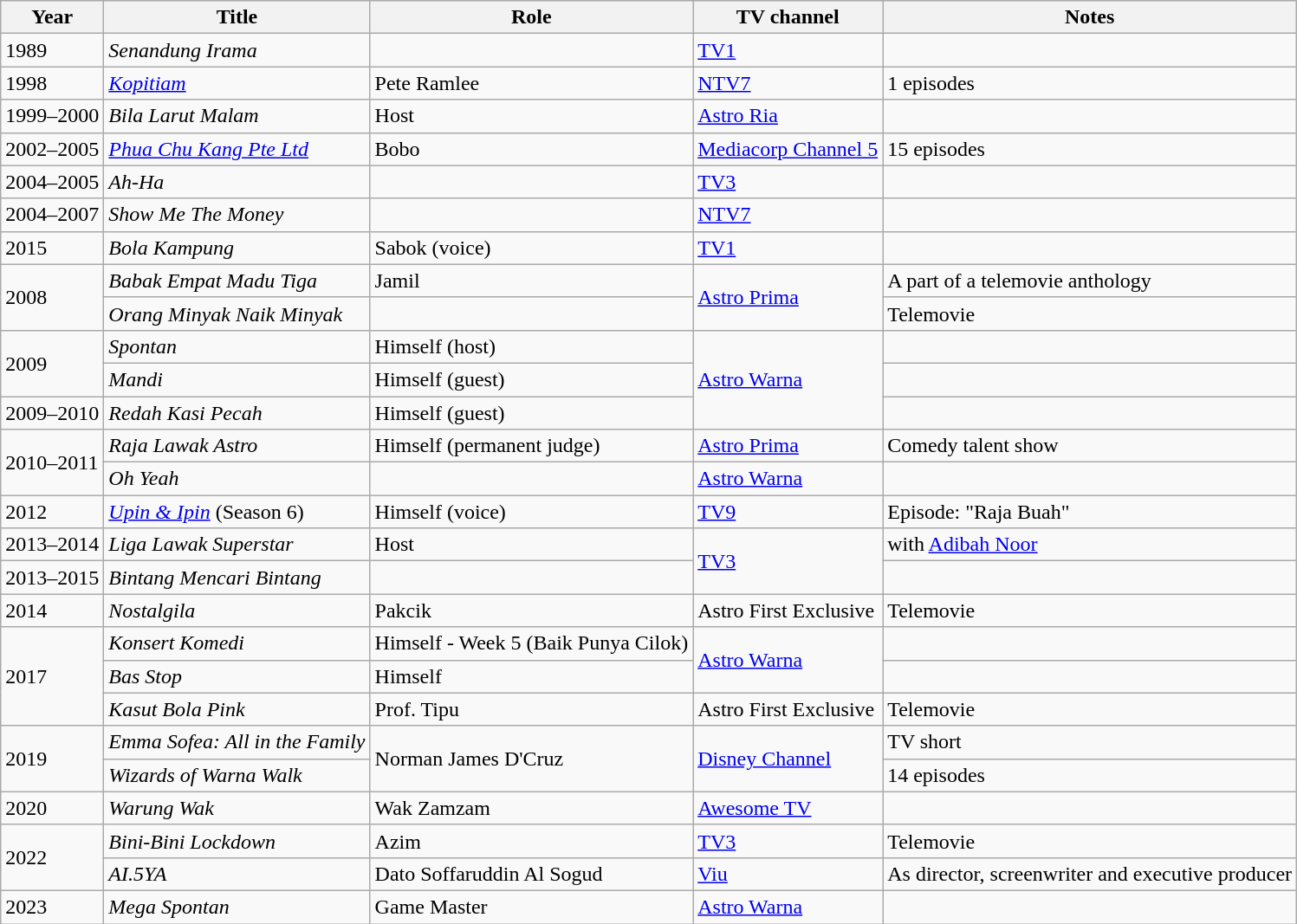<table class="wikitable">
<tr>
<th>Year</th>
<th>Title</th>
<th>Role</th>
<th>TV channel</th>
<th>Notes</th>
</tr>
<tr>
<td>1989</td>
<td><em>Senandung Irama</em></td>
<td></td>
<td><a href='#'>TV1</a></td>
<td></td>
</tr>
<tr>
<td>1998</td>
<td><em><a href='#'>Kopitiam</a></em></td>
<td>Pete Ramlee</td>
<td><a href='#'>NTV7</a></td>
<td>1 episodes</td>
</tr>
<tr>
<td>1999–2000</td>
<td><em>Bila Larut Malam</em></td>
<td>Host</td>
<td><a href='#'>Astro Ria</a></td>
<td></td>
</tr>
<tr>
<td>2002–2005</td>
<td><em><a href='#'>Phua Chu Kang Pte Ltd</a></em></td>
<td>Bobo</td>
<td><a href='#'>Mediacorp Channel 5</a></td>
<td>15 episodes</td>
</tr>
<tr>
<td>2004–2005</td>
<td><em>Ah-Ha</em></td>
<td></td>
<td><a href='#'>TV3</a></td>
<td></td>
</tr>
<tr>
<td>2004–2007</td>
<td><em>Show Me The Money</em></td>
<td></td>
<td><a href='#'>NTV7</a></td>
<td></td>
</tr>
<tr>
<td>2015</td>
<td><em>Bola Kampung</em></td>
<td>Sabok (voice)</td>
<td><a href='#'>TV1</a></td>
<td></td>
</tr>
<tr>
<td rowspan="2">2008</td>
<td><em>Babak Empat Madu Tiga</em></td>
<td>Jamil</td>
<td rowspan="2"><a href='#'>Astro Prima</a></td>
<td>A part of a telemovie anthology</td>
</tr>
<tr>
<td><em>Orang Minyak Naik Minyak</em></td>
<td></td>
<td>Telemovie</td>
</tr>
<tr>
<td rowspan="2">2009</td>
<td><em>Spontan</em></td>
<td>Himself (host)</td>
<td rowspan="3"><a href='#'>Astro Warna</a></td>
<td></td>
</tr>
<tr>
<td><em>Mandi</em></td>
<td>Himself (guest)</td>
<td></td>
</tr>
<tr>
<td>2009–2010</td>
<td><em>Redah Kasi Pecah</em></td>
<td>Himself (guest)</td>
<td></td>
</tr>
<tr>
<td rowspan="2">2010–2011</td>
<td><em>Raja Lawak Astro</em></td>
<td>Himself (permanent judge)</td>
<td><a href='#'>Astro Prima</a></td>
<td>Comedy talent show</td>
</tr>
<tr>
<td><em>Oh Yeah</em></td>
<td></td>
<td><a href='#'>Astro Warna</a></td>
<td></td>
</tr>
<tr>
<td>2012</td>
<td><em><a href='#'>Upin & Ipin</a></em> (Season 6)</td>
<td>Himself (voice)</td>
<td><a href='#'>TV9</a></td>
<td>Episode: "Raja Buah"</td>
</tr>
<tr>
<td>2013–2014</td>
<td><em>Liga Lawak Superstar</em></td>
<td>Host</td>
<td rowspan="2"><a href='#'>TV3</a></td>
<td>with <a href='#'>Adibah Noor</a></td>
</tr>
<tr>
<td>2013–2015</td>
<td><em>Bintang Mencari Bintang</em></td>
<td></td>
<td></td>
</tr>
<tr>
<td>2014</td>
<td><em>Nostalgila</em></td>
<td>Pakcik</td>
<td>Astro First Exclusive</td>
<td>Telemovie</td>
</tr>
<tr>
<td rowspan="3">2017</td>
<td><em>Konsert Komedi</em></td>
<td>Himself - Week 5 (Baik Punya Cilok)</td>
<td rowspan="2"><a href='#'>Astro Warna</a></td>
<td></td>
</tr>
<tr>
<td><em>Bas Stop</em></td>
<td>Himself</td>
<td></td>
</tr>
<tr>
<td><em>Kasut Bola Pink</em></td>
<td>Prof. Tipu</td>
<td>Astro First Exclusive</td>
<td>Telemovie</td>
</tr>
<tr>
<td rowspan="2">2019</td>
<td><em>Emma Sofea: All in the Family</em></td>
<td rowspan="2">Norman James D'Cruz</td>
<td rowspan="2"><a href='#'>Disney Channel</a></td>
<td>TV short</td>
</tr>
<tr>
<td><em>Wizards of Warna Walk</em></td>
<td>14 episodes</td>
</tr>
<tr>
<td>2020</td>
<td><em>Warung Wak</em></td>
<td>Wak Zamzam</td>
<td><a href='#'>Awesome TV</a></td>
<td></td>
</tr>
<tr>
<td rowspan="2">2022</td>
<td><em>Bini-Bini Lockdown</em></td>
<td>Azim</td>
<td><a href='#'>TV3</a></td>
<td>Telemovie</td>
</tr>
<tr>
<td><em>AI.5YA</em></td>
<td>Dato Soffaruddin Al Sogud</td>
<td><a href='#'>Viu</a></td>
<td>As director, screenwriter and executive producer</td>
</tr>
<tr>
<td>2023</td>
<td><em>Mega Spontan</em></td>
<td>Game Master</td>
<td><a href='#'>Astro Warna</a></td>
<td></td>
</tr>
</table>
